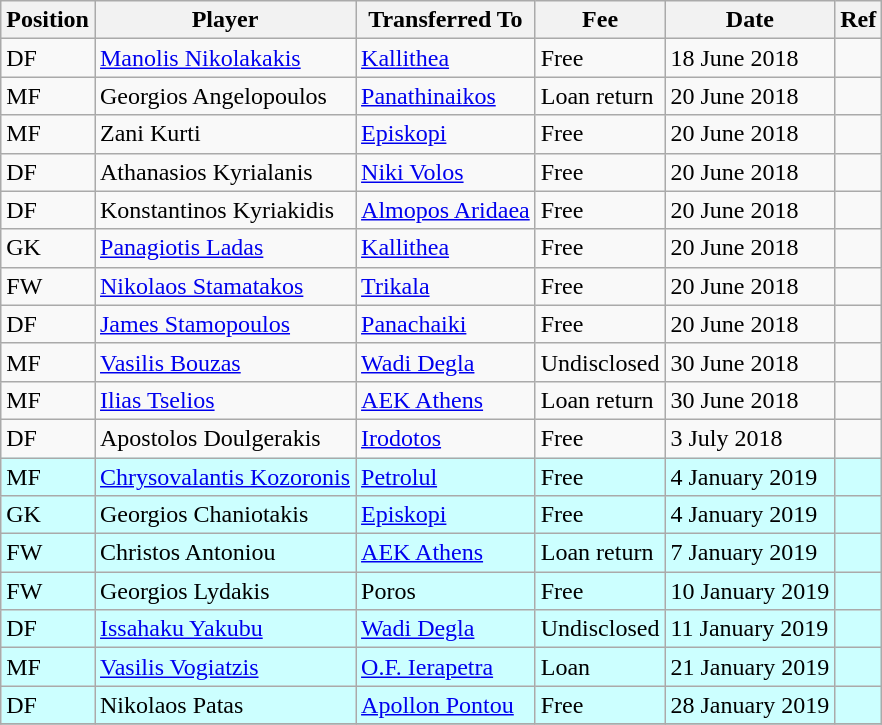<table class="wikitable sortable">
<tr>
<th>Position</th>
<th>Player</th>
<th>Transferred To</th>
<th>Fee</th>
<th>Date</th>
<th>Ref</th>
</tr>
<tr>
<td>DF</td>
<td> <a href='#'>Manolis Nikolakakis</a></td>
<td> <a href='#'>Kallithea</a></td>
<td>Free</td>
<td>18 June 2018</td>
<td></td>
</tr>
<tr>
<td>MF</td>
<td> Georgios Angelopoulos</td>
<td> <a href='#'>Panathinaikos</a></td>
<td>Loan return</td>
<td>20 June 2018</td>
<td></td>
</tr>
<tr>
<td>MF</td>
<td> Zani Kurti</td>
<td> <a href='#'>Episkopi</a></td>
<td>Free</td>
<td>20 June 2018</td>
<td></td>
</tr>
<tr>
<td>DF</td>
<td> Athanasios Kyrialanis</td>
<td> <a href='#'>Niki Volos</a></td>
<td>Free</td>
<td>20 June 2018</td>
<td></td>
</tr>
<tr>
<td>DF</td>
<td> Konstantinos Kyriakidis</td>
<td> <a href='#'>Almopos Aridaea</a></td>
<td>Free</td>
<td>20 June 2018</td>
<td></td>
</tr>
<tr>
<td>GK</td>
<td> <a href='#'>Panagiotis Ladas</a></td>
<td> <a href='#'>Kallithea</a></td>
<td>Free</td>
<td>20 June 2018</td>
<td></td>
</tr>
<tr>
<td>FW</td>
<td> <a href='#'>Nikolaos Stamatakos</a></td>
<td> <a href='#'>Trikala</a></td>
<td>Free</td>
<td>20 June 2018</td>
<td></td>
</tr>
<tr>
<td>DF</td>
<td>  <a href='#'>James Stamopoulos</a></td>
<td> <a href='#'>Panachaiki</a></td>
<td>Free</td>
<td>20 June 2018</td>
<td></td>
</tr>
<tr>
<td>MF</td>
<td> <a href='#'>Vasilis Bouzas</a></td>
<td> <a href='#'>Wadi Degla</a></td>
<td> Undisclosed</td>
<td>30 June 2018</td>
<td></td>
</tr>
<tr>
<td>MF</td>
<td> <a href='#'>Ilias Tselios</a></td>
<td> <a href='#'>AEK Athens</a></td>
<td>Loan return</td>
<td>30 June 2018</td>
<td></td>
</tr>
<tr>
<td>DF</td>
<td> Apostolos Doulgerakis</td>
<td> <a href='#'>Irodotos</a></td>
<td>Free</td>
<td>3 July 2018</td>
<td></td>
</tr>
<tr>
<th style="background:#CCFFFF; text-align:left; font-weight: normal;">MF</th>
<th style="background:#CCFFFF; text-align:left; font-weight: normal;"> <a href='#'>Chrysovalantis Kozoronis</a></th>
<th style="background:#CCFFFF; text-align:left; font-weight: normal;"> <a href='#'>Petrolul</a></th>
<th style="background:#CCFFFF; text-align:left; font-weight: normal;">Free</th>
<th style="background:#CCFFFF; text-align:left; font-weight: normal;">4 January 2019</th>
<th style="background:#CCFFFF; text-align:left; font-weight: normal;"></th>
</tr>
<tr>
<th style="background:#CCFFFF; text-align:left; font-weight: normal;">GK</th>
<th style="background:#CCFFFF; text-align:left; font-weight: normal;"> Georgios Chaniotakis</th>
<th style="background:#CCFFFF; text-align:left; font-weight: normal;"> <a href='#'>Episkopi</a></th>
<th style="background:#CCFFFF; text-align:left; font-weight: normal;">Free</th>
<th style="background:#CCFFFF; text-align:left; font-weight: normal;">4 January 2019</th>
<th style="background:#CCFFFF; text-align:left; font-weight: normal;"></th>
</tr>
<tr>
<th style="background:#CCFFFF; text-align:left; font-weight: normal;">FW</th>
<th style="background:#CCFFFF; text-align:left; font-weight: normal;"> Christos Antoniou</th>
<th style="background:#CCFFFF; text-align:left; font-weight: normal;"> <a href='#'>AEK Athens</a></th>
<th style="background:#CCFFFF; text-align:left; font-weight: normal;">Loan return</th>
<th style="background:#CCFFFF; text-align:left; font-weight: normal;">7 January 2019</th>
<th style="background:#CCFFFF; text-align:left; font-weight: normal;"></th>
</tr>
<tr>
<th style="background:#CCFFFF; text-align:left; font-weight: normal;">FW</th>
<th style="background:#CCFFFF; text-align:left; font-weight: normal;"> Georgios Lydakis</th>
<th style="background:#CCFFFF; text-align:left; font-weight: normal;"> Poros</th>
<th style="background:#CCFFFF; text-align:left; font-weight: normal;">Free</th>
<th style="background:#CCFFFF; text-align:left; font-weight: normal;">10 January 2019</th>
<th style="background:#CCFFFF; text-align:left; font-weight: normal;"></th>
</tr>
<tr>
<th style="background:#CCFFFF; text-align:left; font-weight: normal;">DF</th>
<th style="background:#CCFFFF; text-align:left; font-weight: normal;"> <a href='#'>Issahaku Yakubu</a></th>
<th style="background:#CCFFFF; text-align:left; font-weight: normal;"> <a href='#'>Wadi Degla</a></th>
<th style="background:#CCFFFF; text-align:left; font-weight: normal;"> Undisclosed</th>
<th style="background:#CCFFFF; text-align:left; font-weight: normal;">11 January 2019</th>
<th style="background:#CCFFFF; text-align:left; font-weight: normal;"></th>
</tr>
<tr>
<th style="background:#CCFFFF; text-align:left; font-weight: normal;">MF</th>
<th style="background:#CCFFFF; text-align:left; font-weight: normal;"> <a href='#'>Vasilis Vogiatzis</a></th>
<th style="background:#CCFFFF; text-align:left; font-weight: normal;"> <a href='#'>O.F. Ierapetra</a></th>
<th style="background:#CCFFFF; text-align:left; font-weight: normal;">Loan</th>
<th style="background:#CCFFFF; text-align:left; font-weight: normal;">21 January 2019</th>
<th style="background:#CCFFFF; text-align:left; font-weight: normal;"></th>
</tr>
<tr>
<th style="background:#CCFFFF; text-align:left; font-weight: normal;">DF</th>
<th style="background:#CCFFFF; text-align:left; font-weight: normal;"> Nikolaos Patas</th>
<th style="background:#CCFFFF; text-align:left; font-weight: normal;"> <a href='#'>Apollon Pontou</a></th>
<th style="background:#CCFFFF; text-align:left; font-weight: normal;">Free</th>
<th style="background:#CCFFFF; text-align:left; font-weight: normal;">28 January 2019</th>
<th style="background:#CCFFFF; text-align:left; font-weight: normal;"></th>
</tr>
<tr>
</tr>
</table>
